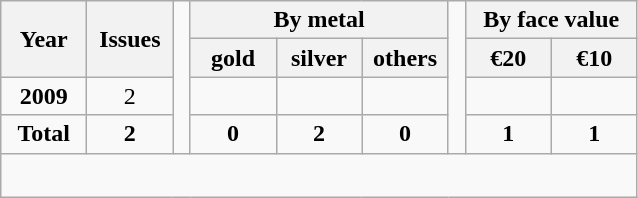<table class="wikitable" style="text-align: center;">
<tr>
<th rowspan=2 width=50px>Year</th>
<th rowspan=2 width=50px>Issues</th>
<td rowspan=4> </td>
<th colspan=3>By metal</th>
<td rowspan=4> </td>
<th colspan=2>By face value</th>
</tr>
<tr>
<th width=50px>gold</th>
<th width=50px>silver</th>
<th width=50px>others</th>
<th width=50px>€20</th>
<th width=50px>€10</th>
</tr>
<tr>
<td style="text-align: center;"><strong>2009</strong></td>
<td>2</td>
<td></td>
<td></td>
<td></td>
<td></td>
<td></td>
</tr>
<tr>
<td style="text-align: center;"><strong>Total</strong></td>
<td><strong>2</strong></td>
<td><strong>0</strong></td>
<td><strong>2</strong></td>
<td><strong>0</strong></td>
<td><strong>1</strong></td>
<td><strong>1</strong></td>
</tr>
<tr>
<td colspan="9" style="text-align: left; padding: 0;"><br><table>
<tr>
<td style="width: 50%; border: 0;"></td>
<td style="width: 50%; border: 0;"></td>
</tr>
</table>
</td>
</tr>
</table>
